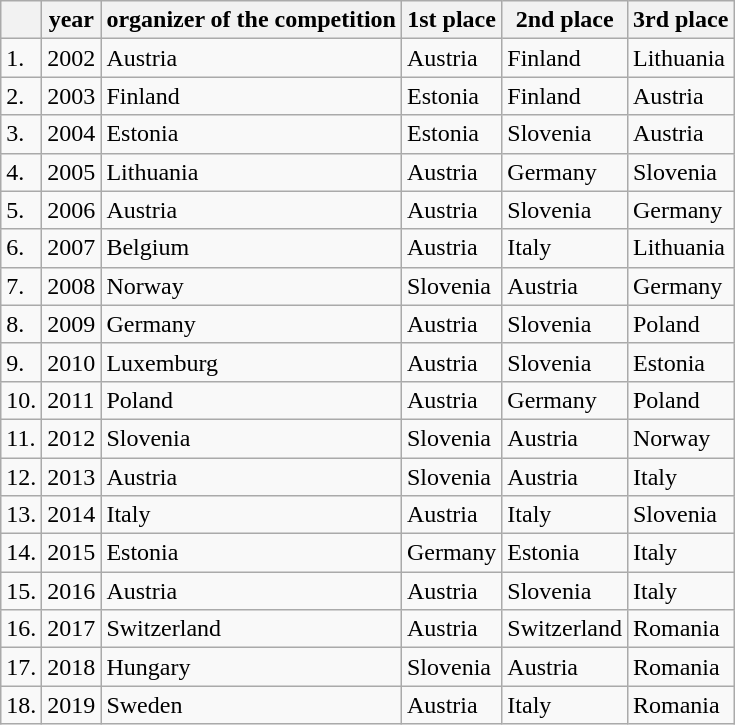<table class="wikitable sortable">
<tr>
<th></th>
<th>year</th>
<th>organizer of the competition</th>
<th>1st place</th>
<th>2nd place</th>
<th>3rd place</th>
</tr>
<tr>
<td>1.</td>
<td>2002</td>
<td>Austria</td>
<td>Austria</td>
<td>Finland</td>
<td>Lithuania</td>
</tr>
<tr>
<td>2.</td>
<td>2003</td>
<td>Finland</td>
<td>Estonia</td>
<td>Finland</td>
<td>Austria</td>
</tr>
<tr>
<td>3.</td>
<td>2004</td>
<td>Estonia</td>
<td>Estonia</td>
<td>Slovenia</td>
<td>Austria</td>
</tr>
<tr>
<td>4.</td>
<td>2005</td>
<td>Lithuania</td>
<td>Austria</td>
<td>Germany</td>
<td>Slovenia</td>
</tr>
<tr>
<td>5.</td>
<td>2006</td>
<td>Austria</td>
<td>Austria</td>
<td>Slovenia</td>
<td>Germany</td>
</tr>
<tr>
<td>6.</td>
<td>2007</td>
<td>Belgium</td>
<td>Austria</td>
<td>Italy</td>
<td>Lithuania</td>
</tr>
<tr>
<td>7.</td>
<td>2008</td>
<td>Norway</td>
<td>Slovenia</td>
<td>Austria</td>
<td>Germany</td>
</tr>
<tr>
<td>8.</td>
<td>2009</td>
<td>Germany</td>
<td>Austria</td>
<td>Slovenia</td>
<td>Poland</td>
</tr>
<tr>
<td>9.</td>
<td>2010</td>
<td>Luxemburg</td>
<td>Austria</td>
<td>Slovenia</td>
<td>Estonia</td>
</tr>
<tr>
<td>10.</td>
<td>2011</td>
<td>Poland</td>
<td>Austria</td>
<td>Germany</td>
<td>Poland</td>
</tr>
<tr>
<td>11.</td>
<td>2012</td>
<td>Slovenia</td>
<td>Slovenia</td>
<td>Austria</td>
<td>Norway</td>
</tr>
<tr>
<td>12.</td>
<td>2013</td>
<td>Austria</td>
<td>Slovenia</td>
<td>Austria</td>
<td>Italy</td>
</tr>
<tr>
<td>13.</td>
<td>2014</td>
<td>Italy</td>
<td>Austria</td>
<td>Italy</td>
<td>Slovenia</td>
</tr>
<tr>
<td>14.</td>
<td>2015</td>
<td>Estonia</td>
<td>Germany</td>
<td>Estonia</td>
<td>Italy</td>
</tr>
<tr>
<td>15.</td>
<td>2016</td>
<td>Austria</td>
<td>Austria</td>
<td>Slovenia</td>
<td>Italy</td>
</tr>
<tr>
<td>16.</td>
<td>2017</td>
<td>Switzerland</td>
<td>Austria</td>
<td>Switzerland</td>
<td>Romania</td>
</tr>
<tr>
<td>17.</td>
<td>2018</td>
<td>Hungary</td>
<td>Slovenia</td>
<td>Austria</td>
<td>Romania</td>
</tr>
<tr>
<td>18.</td>
<td>2019</td>
<td>Sweden</td>
<td>Austria</td>
<td>Italy</td>
<td>Romania</td>
</tr>
</table>
